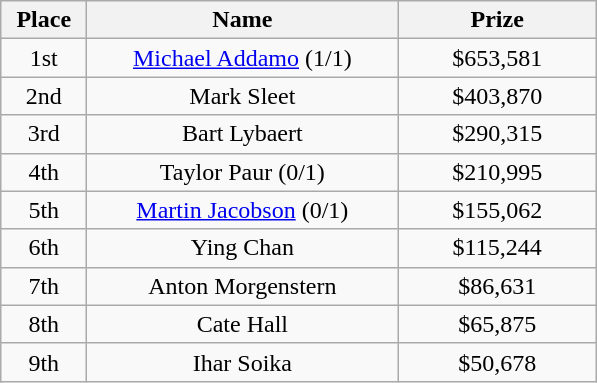<table class="wikitable">
<tr>
<th width="50">Place</th>
<th width="200">Name</th>
<th width="125">Prize</th>
</tr>
<tr>
<td align = "center">1st</td>
<td align = "center"><a href='#'>Michael Addamo</a> (1/1)</td>
<td align = "center">$653,581</td>
</tr>
<tr>
<td align = "center">2nd</td>
<td align = "center">Mark Sleet</td>
<td align = "center">$403,870</td>
</tr>
<tr>
<td align = "center">3rd</td>
<td align = "center">Bart Lybaert</td>
<td align = "center">$290,315</td>
</tr>
<tr>
<td align = "center">4th</td>
<td align = "center">Taylor Paur (0/1)</td>
<td align = "center">$210,995</td>
</tr>
<tr>
<td align = "center">5th</td>
<td align = "center"><a href='#'>Martin Jacobson</a> (0/1)</td>
<td align = "center">$155,062</td>
</tr>
<tr>
<td align = "center">6th</td>
<td align = "center">Ying Chan</td>
<td align = "center">$115,244</td>
</tr>
<tr>
<td align = "center">7th</td>
<td align = "center">Anton Morgenstern</td>
<td align = "center">$86,631</td>
</tr>
<tr>
<td align = "center">8th</td>
<td align = "center">Cate Hall</td>
<td align = "center">$65,875</td>
</tr>
<tr>
<td align = "center">9th</td>
<td align = "center">Ihar Soika</td>
<td align = "center">$50,678</td>
</tr>
</table>
